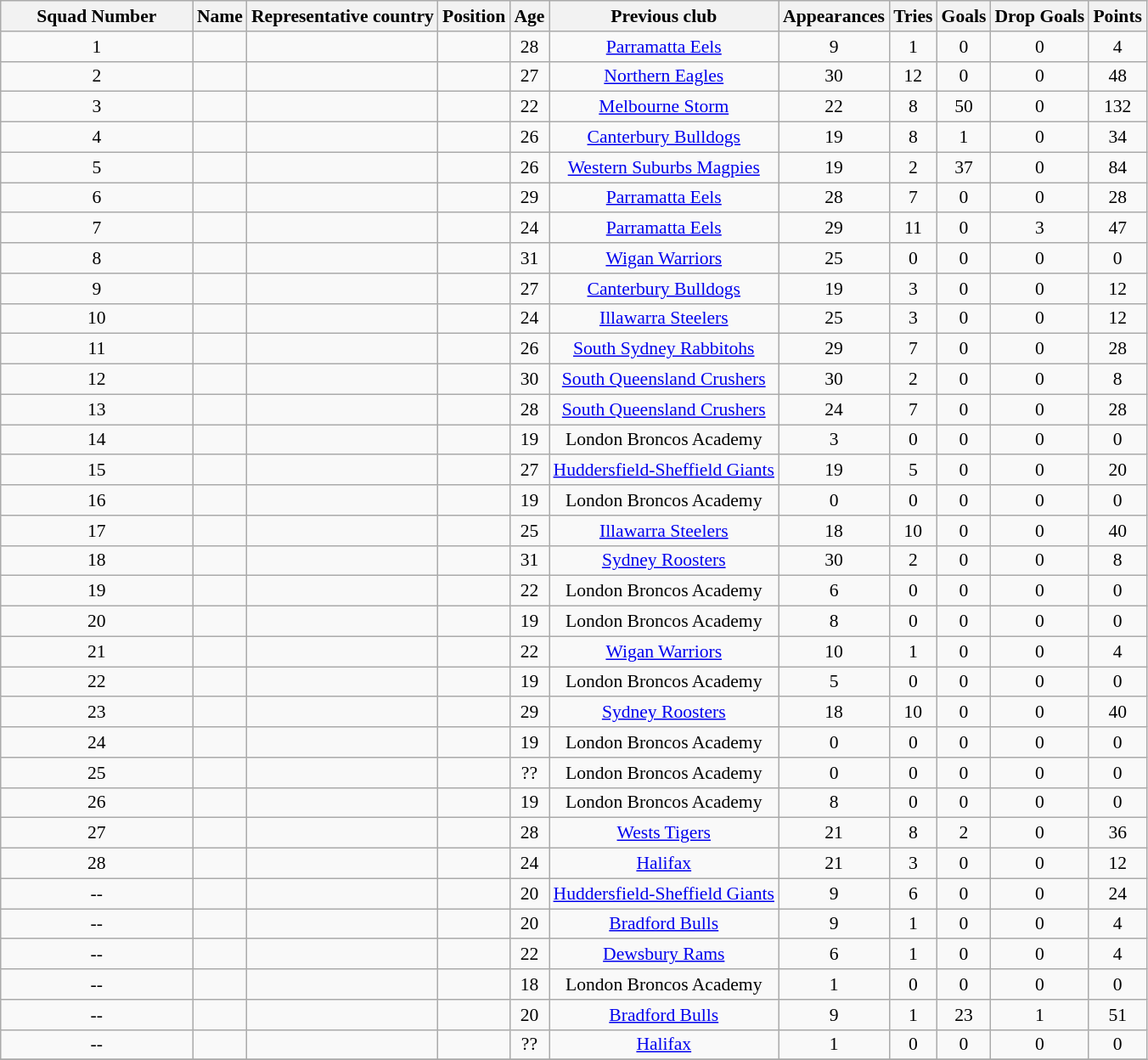<table class="wikitable sortable" style="text-align: center; font-size:90%">
<tr>
<th style="width:10em">Squad Number</th>
<th>Name</th>
<th>Representative country</th>
<th>Position</th>
<th>Age</th>
<th>Previous club</th>
<th>Appearances</th>
<th>Tries</th>
<th>Goals</th>
<th>Drop Goals</th>
<th>Points</th>
</tr>
<tr>
<td>1</td>
<td></td>
<td></td>
<td></td>
<td>28</td>
<td> <a href='#'>Parramatta Eels</a></td>
<td>9</td>
<td>1</td>
<td>0</td>
<td>0</td>
<td>4</td>
</tr>
<tr>
<td>2</td>
<td></td>
<td></td>
<td></td>
<td>27</td>
<td> <a href='#'>Northern Eagles</a></td>
<td>30</td>
<td>12</td>
<td>0</td>
<td>0</td>
<td>48</td>
</tr>
<tr>
<td>3</td>
<td></td>
<td></td>
<td></td>
<td>22</td>
<td> <a href='#'>Melbourne Storm</a></td>
<td>22</td>
<td>8</td>
<td>50</td>
<td>0</td>
<td>132</td>
</tr>
<tr>
<td>4</td>
<td></td>
<td></td>
<td></td>
<td>26</td>
<td> <a href='#'>Canterbury Bulldogs</a></td>
<td>19</td>
<td>8</td>
<td>1</td>
<td>0</td>
<td>34</td>
</tr>
<tr>
<td>5</td>
<td></td>
<td></td>
<td></td>
<td>26</td>
<td> <a href='#'>Western Suburbs Magpies</a></td>
<td>19</td>
<td>2</td>
<td>37</td>
<td>0</td>
<td>84</td>
</tr>
<tr>
<td>6</td>
<td></td>
<td></td>
<td></td>
<td>29</td>
<td> <a href='#'>Parramatta Eels</a></td>
<td>28</td>
<td>7</td>
<td>0</td>
<td>0</td>
<td>28</td>
</tr>
<tr>
<td>7</td>
<td></td>
<td></td>
<td></td>
<td>24</td>
<td> <a href='#'>Parramatta Eels</a></td>
<td>29</td>
<td>11</td>
<td>0</td>
<td>3</td>
<td>47</td>
</tr>
<tr>
<td>8</td>
<td></td>
<td></td>
<td></td>
<td>31</td>
<td> <a href='#'>Wigan Warriors</a></td>
<td>25</td>
<td>0</td>
<td>0</td>
<td>0</td>
<td>0</td>
</tr>
<tr>
<td>9</td>
<td></td>
<td></td>
<td></td>
<td>27</td>
<td> <a href='#'>Canterbury Bulldogs</a></td>
<td>19</td>
<td>3</td>
<td>0</td>
<td>0</td>
<td>12</td>
</tr>
<tr>
<td>10</td>
<td></td>
<td></td>
<td></td>
<td>24</td>
<td> <a href='#'>Illawarra Steelers</a></td>
<td>25</td>
<td>3</td>
<td>0</td>
<td>0</td>
<td>12</td>
</tr>
<tr>
<td>11</td>
<td></td>
<td></td>
<td></td>
<td>26</td>
<td> <a href='#'>South Sydney Rabbitohs</a></td>
<td>29</td>
<td>7</td>
<td>0</td>
<td>0</td>
<td>28</td>
</tr>
<tr>
<td>12</td>
<td></td>
<td></td>
<td></td>
<td>30</td>
<td> <a href='#'>South Queensland Crushers</a></td>
<td>30</td>
<td>2</td>
<td>0</td>
<td>0</td>
<td>8</td>
</tr>
<tr>
<td>13</td>
<td></td>
<td></td>
<td></td>
<td>28</td>
<td> <a href='#'>South Queensland Crushers</a></td>
<td>24</td>
<td>7</td>
<td>0</td>
<td>0</td>
<td>28</td>
</tr>
<tr>
<td>14</td>
<td></td>
<td></td>
<td></td>
<td>19</td>
<td> London Broncos Academy</td>
<td>3</td>
<td>0</td>
<td>0</td>
<td>0</td>
<td>0</td>
</tr>
<tr>
<td>15</td>
<td></td>
<td></td>
<td></td>
<td>27</td>
<td> <a href='#'>Huddersfield-Sheffield Giants</a></td>
<td>19</td>
<td>5</td>
<td>0</td>
<td>0</td>
<td>20</td>
</tr>
<tr>
<td>16</td>
<td></td>
<td></td>
<td></td>
<td>19</td>
<td> London Broncos Academy</td>
<td>0</td>
<td>0</td>
<td>0</td>
<td>0</td>
<td>0</td>
</tr>
<tr>
<td>17</td>
<td></td>
<td></td>
<td></td>
<td>25</td>
<td> <a href='#'>Illawarra Steelers</a></td>
<td>18</td>
<td>10</td>
<td>0</td>
<td>0</td>
<td>40</td>
</tr>
<tr>
<td>18</td>
<td></td>
<td></td>
<td></td>
<td>31</td>
<td> <a href='#'>Sydney Roosters</a></td>
<td>30</td>
<td>2</td>
<td>0</td>
<td>0</td>
<td>8</td>
</tr>
<tr>
<td>19</td>
<td></td>
<td></td>
<td></td>
<td>22</td>
<td> London Broncos Academy</td>
<td>6</td>
<td>0</td>
<td>0</td>
<td>0</td>
<td>0</td>
</tr>
<tr>
<td>20</td>
<td></td>
<td></td>
<td></td>
<td>19</td>
<td> London Broncos Academy</td>
<td>8</td>
<td>0</td>
<td>0</td>
<td>0</td>
<td>0</td>
</tr>
<tr>
<td>21</td>
<td></td>
<td></td>
<td></td>
<td>22</td>
<td> <a href='#'>Wigan Warriors</a></td>
<td>10</td>
<td>1</td>
<td>0</td>
<td>0</td>
<td>4</td>
</tr>
<tr>
<td>22</td>
<td></td>
<td></td>
<td></td>
<td>19</td>
<td> London Broncos Academy</td>
<td>5</td>
<td>0</td>
<td>0</td>
<td>0</td>
<td>0</td>
</tr>
<tr>
<td>23</td>
<td></td>
<td></td>
<td></td>
<td>29</td>
<td> <a href='#'>Sydney Roosters</a></td>
<td>18</td>
<td>10</td>
<td>0</td>
<td>0</td>
<td>40</td>
</tr>
<tr>
<td>24</td>
<td></td>
<td></td>
<td></td>
<td>19</td>
<td> London Broncos Academy</td>
<td>0</td>
<td>0</td>
<td>0</td>
<td>0</td>
<td>0</td>
</tr>
<tr>
<td>25</td>
<td></td>
<td></td>
<td></td>
<td>??</td>
<td> London Broncos Academy</td>
<td>0</td>
<td>0</td>
<td>0</td>
<td>0</td>
<td>0</td>
</tr>
<tr>
<td>26</td>
<td></td>
<td></td>
<td></td>
<td>19</td>
<td> London Broncos Academy</td>
<td>8</td>
<td>0</td>
<td>0</td>
<td>0</td>
<td>0</td>
</tr>
<tr>
<td>27</td>
<td></td>
<td></td>
<td></td>
<td>28</td>
<td> <a href='#'>Wests Tigers</a></td>
<td>21</td>
<td>8</td>
<td>2</td>
<td>0</td>
<td>36</td>
</tr>
<tr>
<td>28</td>
<td></td>
<td></td>
<td></td>
<td>24</td>
<td> <a href='#'>Halifax</a></td>
<td>21</td>
<td>3</td>
<td>0</td>
<td>0</td>
<td>12</td>
</tr>
<tr>
<td>--</td>
<td></td>
<td></td>
<td></td>
<td>20</td>
<td> <a href='#'>Huddersfield-Sheffield Giants</a></td>
<td>9</td>
<td>6</td>
<td>0</td>
<td>0</td>
<td>24</td>
</tr>
<tr>
<td>--</td>
<td></td>
<td></td>
<td></td>
<td>20</td>
<td> <a href='#'>Bradford Bulls</a></td>
<td>9</td>
<td>1</td>
<td>0</td>
<td>0</td>
<td>4</td>
</tr>
<tr>
<td>--</td>
<td></td>
<td></td>
<td></td>
<td>22</td>
<td> <a href='#'>Dewsbury Rams</a></td>
<td>6</td>
<td>1</td>
<td>0</td>
<td>0</td>
<td>4</td>
</tr>
<tr>
<td>--</td>
<td></td>
<td></td>
<td></td>
<td>18</td>
<td> London Broncos Academy</td>
<td>1</td>
<td>0</td>
<td>0</td>
<td>0</td>
<td>0</td>
</tr>
<tr>
<td>--</td>
<td></td>
<td></td>
<td></td>
<td>20</td>
<td> <a href='#'>Bradford Bulls</a></td>
<td>9</td>
<td>1</td>
<td>23</td>
<td>1</td>
<td>51</td>
</tr>
<tr>
<td>--</td>
<td></td>
<td></td>
<td></td>
<td>??</td>
<td> <a href='#'>Halifax</a></td>
<td>1</td>
<td>0</td>
<td>0</td>
<td>0</td>
<td>0</td>
</tr>
<tr>
</tr>
</table>
